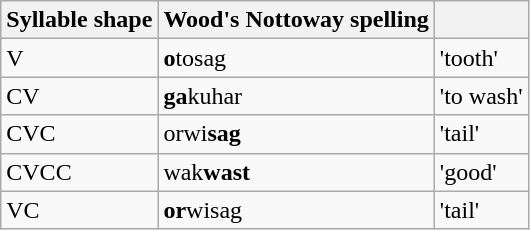<table class="wikitable">
<tr>
<th>Syllable shape</th>
<th>Wood's Nottoway spelling</th>
<th></th>
</tr>
<tr>
<td>V</td>
<td><strong>o</strong>tosag</td>
<td>'tooth'</td>
</tr>
<tr>
<td>CV</td>
<td><strong>ga</strong>kuhar</td>
<td>'to wash'</td>
</tr>
<tr>
<td>CVC</td>
<td>orwi<strong>sag</strong></td>
<td>'tail'</td>
</tr>
<tr>
<td>CVCC</td>
<td>wak<strong>wast</strong></td>
<td>'good'</td>
</tr>
<tr>
<td>VC</td>
<td><strong>or</strong>wisag</td>
<td>'tail'</td>
</tr>
</table>
